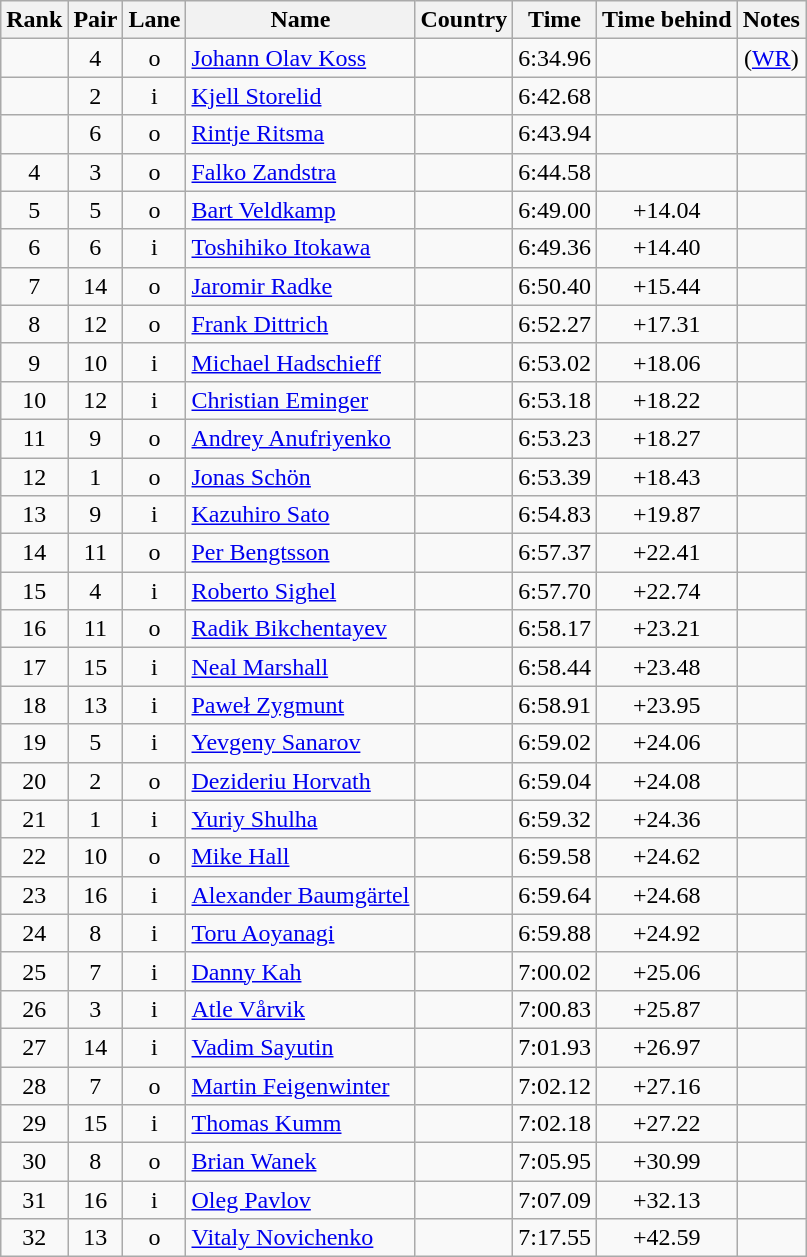<table class="wikitable sortable" style="text-align:center">
<tr>
<th>Rank</th>
<th>Pair</th>
<th>Lane</th>
<th>Name</th>
<th>Country</th>
<th>Time</th>
<th>Time behind</th>
<th>Notes</th>
</tr>
<tr>
<td></td>
<td>4</td>
<td>o</td>
<td align=left><a href='#'>Johann Olav Koss</a></td>
<td align=left></td>
<td>6:34.96</td>
<td></td>
<td>(<a href='#'>WR</a>)</td>
</tr>
<tr>
<td></td>
<td>2</td>
<td>i</td>
<td align=left><a href='#'>Kjell Storelid</a></td>
<td align=left></td>
<td>6:42.68</td>
<td></td>
<td></td>
</tr>
<tr>
<td></td>
<td>6</td>
<td>o</td>
<td align=left><a href='#'>Rintje Ritsma</a></td>
<td align=left></td>
<td>6:43.94</td>
<td></td>
<td></td>
</tr>
<tr>
<td>4</td>
<td>3</td>
<td>o</td>
<td align=left><a href='#'>Falko Zandstra</a></td>
<td align=left></td>
<td>6:44.58</td>
<td></td>
<td></td>
</tr>
<tr>
<td>5</td>
<td>5</td>
<td>o</td>
<td align=left><a href='#'>Bart Veldkamp</a></td>
<td align=left></td>
<td>6:49.00</td>
<td>+14.04</td>
<td></td>
</tr>
<tr>
<td>6</td>
<td>6</td>
<td>i</td>
<td align=left><a href='#'>Toshihiko Itokawa</a></td>
<td align=left></td>
<td>6:49.36</td>
<td>+14.40</td>
<td></td>
</tr>
<tr>
<td>7</td>
<td>14</td>
<td>o</td>
<td align=left><a href='#'>Jaromir Radke</a></td>
<td align=left></td>
<td>6:50.40</td>
<td>+15.44</td>
<td></td>
</tr>
<tr>
<td>8</td>
<td>12</td>
<td>o</td>
<td align=left><a href='#'>Frank Dittrich</a></td>
<td align=left></td>
<td>6:52.27</td>
<td>+17.31</td>
<td></td>
</tr>
<tr>
<td>9</td>
<td>10</td>
<td>i</td>
<td align=left><a href='#'>Michael Hadschieff</a></td>
<td align=left></td>
<td>6:53.02</td>
<td>+18.06</td>
<td></td>
</tr>
<tr>
<td>10</td>
<td>12</td>
<td>i</td>
<td align=left><a href='#'>Christian Eminger</a></td>
<td align=left></td>
<td>6:53.18</td>
<td>+18.22</td>
<td></td>
</tr>
<tr>
<td>11</td>
<td>9</td>
<td>o</td>
<td align=left><a href='#'>Andrey Anufriyenko</a></td>
<td align=left></td>
<td>6:53.23</td>
<td>+18.27</td>
<td></td>
</tr>
<tr>
<td>12</td>
<td>1</td>
<td>o</td>
<td align=left><a href='#'>Jonas Schön</a></td>
<td align=left></td>
<td>6:53.39</td>
<td>+18.43</td>
<td></td>
</tr>
<tr>
<td>13</td>
<td>9</td>
<td>i</td>
<td align=left><a href='#'>Kazuhiro Sato</a></td>
<td align=left></td>
<td>6:54.83</td>
<td>+19.87</td>
<td></td>
</tr>
<tr>
<td>14</td>
<td>11</td>
<td>o</td>
<td align=left><a href='#'>Per Bengtsson</a></td>
<td align=left></td>
<td>6:57.37</td>
<td>+22.41</td>
<td></td>
</tr>
<tr>
<td>15</td>
<td>4</td>
<td>i</td>
<td align=left><a href='#'>Roberto Sighel</a></td>
<td align=left></td>
<td>6:57.70</td>
<td>+22.74</td>
<td></td>
</tr>
<tr>
<td>16</td>
<td>11</td>
<td>o</td>
<td align=left><a href='#'>Radik Bikchentayev</a></td>
<td align=left></td>
<td>6:58.17</td>
<td>+23.21</td>
<td></td>
</tr>
<tr>
<td>17</td>
<td>15</td>
<td>i</td>
<td align=left><a href='#'>Neal Marshall</a></td>
<td align=left></td>
<td>6:58.44</td>
<td>+23.48</td>
<td></td>
</tr>
<tr>
<td>18</td>
<td>13</td>
<td>i</td>
<td align=left><a href='#'>Paweł Zygmunt</a></td>
<td align=left></td>
<td>6:58.91</td>
<td>+23.95</td>
<td></td>
</tr>
<tr>
<td>19</td>
<td>5</td>
<td>i</td>
<td align=left><a href='#'>Yevgeny Sanarov</a></td>
<td align=left></td>
<td>6:59.02</td>
<td>+24.06</td>
<td></td>
</tr>
<tr>
<td>20</td>
<td>2</td>
<td>o</td>
<td align=left><a href='#'>Dezideriu Horvath</a></td>
<td align=left></td>
<td>6:59.04</td>
<td>+24.08</td>
<td></td>
</tr>
<tr>
<td>21</td>
<td>1</td>
<td>i</td>
<td align=left><a href='#'>Yuriy Shulha</a></td>
<td align=left></td>
<td>6:59.32</td>
<td>+24.36</td>
<td></td>
</tr>
<tr>
<td>22</td>
<td>10</td>
<td>o</td>
<td align=left><a href='#'>Mike Hall</a></td>
<td align=left></td>
<td>6:59.58</td>
<td>+24.62</td>
<td></td>
</tr>
<tr>
<td>23</td>
<td>16</td>
<td>i</td>
<td align=left><a href='#'>Alexander Baumgärtel</a></td>
<td align=left></td>
<td>6:59.64</td>
<td>+24.68</td>
<td></td>
</tr>
<tr>
<td>24</td>
<td>8</td>
<td>i</td>
<td align=left><a href='#'>Toru Aoyanagi</a></td>
<td align=left></td>
<td>6:59.88</td>
<td>+24.92</td>
<td></td>
</tr>
<tr>
<td>25</td>
<td>7</td>
<td>i</td>
<td align=left><a href='#'>Danny Kah</a></td>
<td align=left></td>
<td>7:00.02</td>
<td>+25.06</td>
<td></td>
</tr>
<tr>
<td>26</td>
<td>3</td>
<td>i</td>
<td align=left><a href='#'>Atle Vårvik</a></td>
<td align=left></td>
<td>7:00.83</td>
<td>+25.87</td>
<td></td>
</tr>
<tr>
<td>27</td>
<td>14</td>
<td>i</td>
<td align=left><a href='#'>Vadim Sayutin</a></td>
<td align=left></td>
<td>7:01.93</td>
<td>+26.97</td>
<td></td>
</tr>
<tr>
<td>28</td>
<td>7</td>
<td>o</td>
<td align=left><a href='#'>Martin Feigenwinter</a></td>
<td align=left></td>
<td>7:02.12</td>
<td>+27.16</td>
<td></td>
</tr>
<tr>
<td>29</td>
<td>15</td>
<td>i</td>
<td align=left><a href='#'>Thomas Kumm</a></td>
<td align=left></td>
<td>7:02.18</td>
<td>+27.22</td>
<td></td>
</tr>
<tr>
<td>30</td>
<td>8</td>
<td>o</td>
<td align=left><a href='#'>Brian Wanek</a></td>
<td align=left></td>
<td>7:05.95</td>
<td>+30.99</td>
<td></td>
</tr>
<tr>
<td>31</td>
<td>16</td>
<td>i</td>
<td align=left><a href='#'>Oleg Pavlov</a></td>
<td align=left></td>
<td>7:07.09</td>
<td>+32.13</td>
<td></td>
</tr>
<tr>
<td>32</td>
<td>13</td>
<td>o</td>
<td align=left><a href='#'>Vitaly Novichenko</a></td>
<td align=left></td>
<td>7:17.55</td>
<td>+42.59</td>
<td></td>
</tr>
</table>
